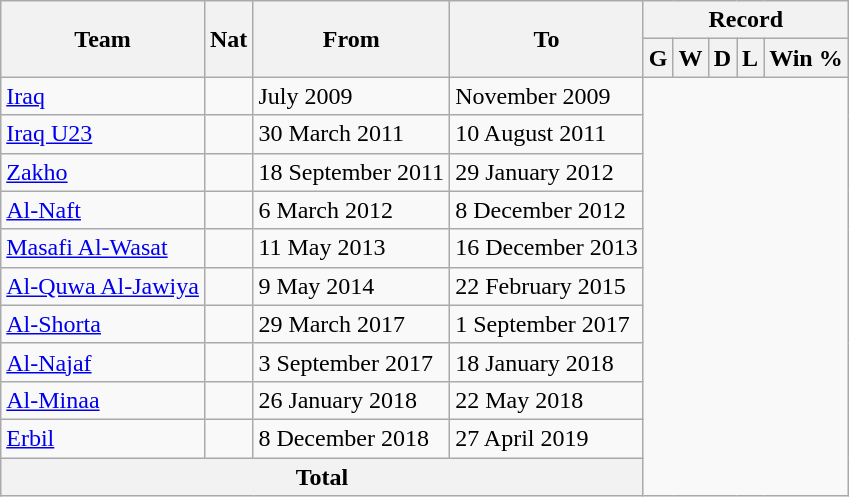<table class="wikitable" style="text-align:center">
<tr>
<th rowspan="2">Team</th>
<th rowspan="2">Nat</th>
<th rowspan="2">From</th>
<th rowspan="2">To</th>
<th colspan="5">Record</th>
</tr>
<tr>
<th>G</th>
<th>W</th>
<th>D</th>
<th>L</th>
<th>Win %</th>
</tr>
<tr>
<td align=left><a href='#'>Iraq</a></td>
<td></td>
<td align=left>July 2009</td>
<td align=left>November 2009<br></td>
</tr>
<tr>
<td align=left><a href='#'>Iraq U23</a></td>
<td></td>
<td align=left>30 March 2011</td>
<td align=left>10 August 2011<br></td>
</tr>
<tr>
<td align=left><a href='#'>Zakho</a></td>
<td></td>
<td align=left>18 September 2011</td>
<td align=left>29 January 2012<br></td>
</tr>
<tr>
<td align=left><a href='#'>Al-Naft</a></td>
<td></td>
<td align=left>6 March 2012</td>
<td align=left>8 December 2012<br></td>
</tr>
<tr>
<td align=left><a href='#'>Masafi Al-Wasat</a></td>
<td></td>
<td align=left>11 May 2013</td>
<td align=left>16 December 2013<br></td>
</tr>
<tr>
<td align=left><a href='#'>Al-Quwa Al-Jawiya</a></td>
<td></td>
<td align=left>9 May 2014</td>
<td align=left>22 February 2015<br></td>
</tr>
<tr>
<td align=left><a href='#'>Al-Shorta</a></td>
<td></td>
<td align=left>29 March 2017</td>
<td align=left>1 September 2017<br></td>
</tr>
<tr>
<td align=left><a href='#'>Al-Najaf</a></td>
<td></td>
<td align=left>3 September 2017</td>
<td align=left>18 January 2018<br></td>
</tr>
<tr>
<td align=left><a href='#'>Al-Minaa</a></td>
<td></td>
<td align=left>26 January 2018</td>
<td align=left>22 May 2018<br></td>
</tr>
<tr>
<td align=left><a href='#'>Erbil</a></td>
<td></td>
<td align=left>8 December 2018</td>
<td align=left>27 April 2019<br></td>
</tr>
<tr>
<th colspan="4" align="center" valign=middle>Total<br></th>
</tr>
</table>
